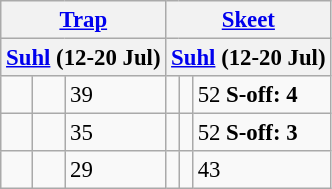<table class="wikitable" style="font-size: 95%">
<tr>
<th colspan="3"><a href='#'>Trap</a></th>
<th colspan="3"><a href='#'>Skeet</a></th>
</tr>
<tr>
<th colspan="3"><strong><a href='#'>Suhl</a></strong> <strong> (12-20 Jul)</strong></th>
<th colspan="3"><strong><a href='#'>Suhl</a></strong> <strong> (12-20 Jul)</strong></th>
</tr>
<tr>
<td></td>
<td></td>
<td>39</td>
<td></td>
<td></td>
<td>52 <strong>S-off: 4</strong></td>
</tr>
<tr>
<td></td>
<td></td>
<td>35</td>
<td></td>
<td></td>
<td>52 <strong>S-off: 3</strong></td>
</tr>
<tr>
<td></td>
<td></td>
<td>29</td>
<td></td>
<td></td>
<td>43</td>
</tr>
</table>
